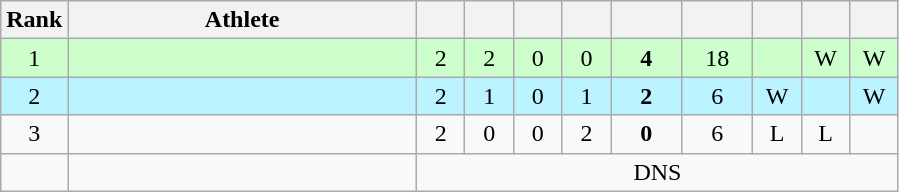<table class="wikitable" style="text-align: center;">
<tr>
<th width=25>Rank</th>
<th width=225>Athlete</th>
<th width=25></th>
<th width=25></th>
<th width=25></th>
<th width=25></th>
<th width=40></th>
<th width=40></th>
<th width=25></th>
<th width=25></th>
<th width=25></th>
</tr>
<tr bgcolor=ccffcc>
<td>1</td>
<td align=left></td>
<td>2</td>
<td>2</td>
<td>0</td>
<td>0</td>
<td><strong>4</strong></td>
<td>18</td>
<td></td>
<td>W</td>
<td>W</td>
</tr>
<tr bgcolor=bbf3ff>
<td>2</td>
<td align=left></td>
<td>2</td>
<td>1</td>
<td>0</td>
<td>1</td>
<td><strong>2</strong></td>
<td>6</td>
<td>W</td>
<td></td>
<td>W</td>
</tr>
<tr>
<td>3</td>
<td align=left></td>
<td>2</td>
<td>0</td>
<td>0</td>
<td>2</td>
<td><strong>0</strong></td>
<td>6</td>
<td>L</td>
<td>L</td>
<td></td>
</tr>
<tr>
<td></td>
<td align=left></td>
<td colspan=9>DNS</td>
</tr>
</table>
